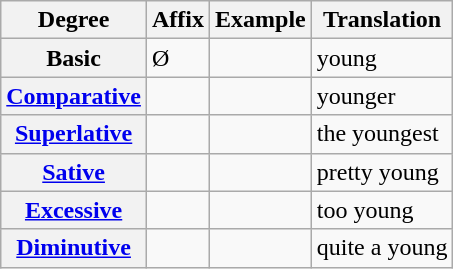<table class="wikitable" align="center">
<tr>
<th>Degree</th>
<th>Affix</th>
<th>Example</th>
<th>Translation</th>
</tr>
<tr>
<th>Basic</th>
<td>Ø</td>
<td></td>
<td>young</td>
</tr>
<tr>
<th><a href='#'>Comparative</a></th>
<td></td>
<td></td>
<td>younger</td>
</tr>
<tr>
<th><a href='#'>Superlative</a></th>
<td></td>
<td></td>
<td>the youngest</td>
</tr>
<tr>
<th><a href='#'>Sative</a></th>
<td></td>
<td></td>
<td>pretty young</td>
</tr>
<tr>
<th><a href='#'>Excessive</a></th>
<td></td>
<td></td>
<td>too young</td>
</tr>
<tr>
<th><a href='#'>Diminutive</a></th>
<td></td>
<td></td>
<td>quite a young</td>
</tr>
</table>
